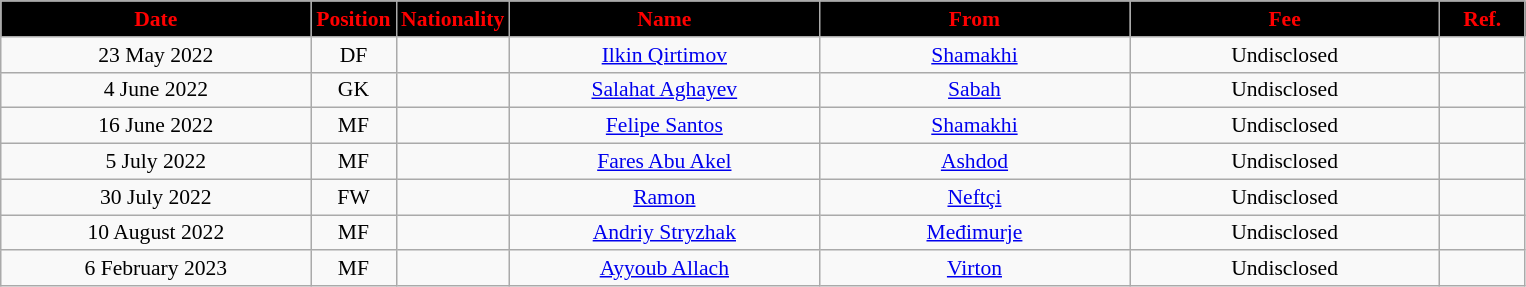<table class="wikitable"  style="text-align:center; font-size:90%; ">
<tr>
<th style="background:#000000; color:#FF0000; width:200px;">Date</th>
<th style="background:#000000; color:#FF0000; width:50px;">Position</th>
<th style="background:#000000; color:#FF0000; width:50px;">Nationality</th>
<th style="background:#000000; color:#FF0000; width:200px;">Name</th>
<th style="background:#000000; color:#FF0000; width:200px;">From</th>
<th style="background:#000000; color:#FF0000; width:200px;">Fee</th>
<th style="background:#000000; color:#FF0000; width:50px;">Ref.</th>
</tr>
<tr>
<td>23 May 2022</td>
<td>DF</td>
<td></td>
<td><a href='#'>Ilkin Qirtimov</a></td>
<td><a href='#'>Shamakhi</a></td>
<td>Undisclosed</td>
<td></td>
</tr>
<tr>
<td>4 June 2022</td>
<td>GK</td>
<td></td>
<td><a href='#'>Salahat Aghayev</a></td>
<td><a href='#'>Sabah</a></td>
<td>Undisclosed</td>
<td></td>
</tr>
<tr>
<td>16 June 2022</td>
<td>MF</td>
<td></td>
<td><a href='#'>Felipe Santos</a></td>
<td><a href='#'>Shamakhi</a></td>
<td>Undisclosed</td>
<td></td>
</tr>
<tr>
<td>5 July 2022</td>
<td>MF</td>
<td></td>
<td><a href='#'>Fares Abu Akel</a></td>
<td><a href='#'>Ashdod</a></td>
<td>Undisclosed</td>
<td></td>
</tr>
<tr>
<td>30 July 2022</td>
<td>FW</td>
<td></td>
<td><a href='#'>Ramon</a></td>
<td><a href='#'>Neftçi</a></td>
<td>Undisclosed</td>
<td></td>
</tr>
<tr>
<td>10 August 2022</td>
<td>MF</td>
<td></td>
<td><a href='#'>Andriy Stryzhak</a></td>
<td><a href='#'>Međimurje</a></td>
<td>Undisclosed</td>
<td></td>
</tr>
<tr>
<td>6 February 2023</td>
<td>MF</td>
<td></td>
<td><a href='#'>Ayyoub Allach</a></td>
<td><a href='#'>Virton</a></td>
<td>Undisclosed</td>
<td></td>
</tr>
</table>
